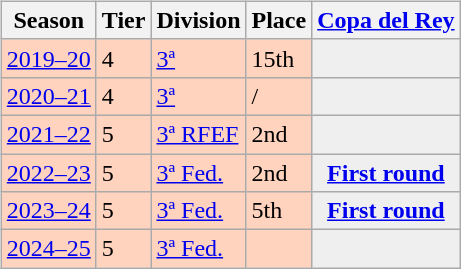<table>
<tr>
<td valign="top" width=0%><br><table class="wikitable">
<tr style="background:#f0f6fa;">
<th>Season</th>
<th>Tier</th>
<th>Division</th>
<th>Place</th>
<th><a href='#'>Copa del Rey</a></th>
</tr>
<tr>
<td style="background:#FFD3BD;"><a href='#'>2019–20</a></td>
<td style="background:#FFD3BD;">4</td>
<td style="background:#FFD3BD;"><a href='#'>3ª</a></td>
<td style="background:#FFD3BD;">15th</td>
<th style="background:#efefef;"></th>
</tr>
<tr>
<td style="background:#FFD3BD;"><a href='#'>2020–21</a></td>
<td style="background:#FFD3BD;">4</td>
<td style="background:#FFD3BD;"><a href='#'>3ª</a></td>
<td style="background:#FFD3BD;"> / </td>
<th style="background:#efefef;"></th>
</tr>
<tr>
<td style="background:#FFD3BD;"><a href='#'>2021–22</a></td>
<td style="background:#FFD3BD;">5</td>
<td style="background:#FFD3BD;"><a href='#'>3ª RFEF</a></td>
<td style="background:#FFD3BD;">2nd</td>
<th style="background:#efefef;"></th>
</tr>
<tr>
<td style="background:#FFD3BD;"><a href='#'>2022–23</a></td>
<td style="background:#FFD3BD;">5</td>
<td style="background:#FFD3BD;"><a href='#'>3ª Fed.</a></td>
<td style="background:#FFD3BD;">2nd</td>
<th style="background:#efefef;"><a href='#'>First round</a></th>
</tr>
<tr>
<td style="background:#FFD3BD;"><a href='#'>2023–24</a></td>
<td style="background:#FFD3BD;">5</td>
<td style="background:#FFD3BD;"><a href='#'>3ª Fed.</a></td>
<td style="background:#FFD3BD;">5th</td>
<th style="background:#efefef;"><a href='#'>First round</a></th>
</tr>
<tr>
<td style="background:#FFD3BD;"><a href='#'>2024–25</a></td>
<td style="background:#FFD3BD;">5</td>
<td style="background:#FFD3BD;"><a href='#'>3ª Fed.</a></td>
<td style="background:#FFD3BD;"></td>
<th style="background:#efefef;"></th>
</tr>
</table>
</td>
</tr>
</table>
